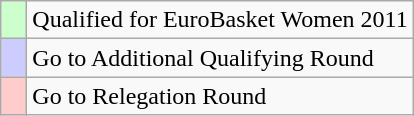<table class="wikitable">
<tr>
<td width=10px bgcolor=#ccffcc></td>
<td>Qualified for EuroBasket Women 2011</td>
</tr>
<tr>
<td width=10px bgcolor="#ccccff"></td>
<td>Go to Additional Qualifying Round</td>
</tr>
<tr>
<td width=10px bgcolor="#ffcccc"></td>
<td>Go to Relegation Round</td>
</tr>
</table>
